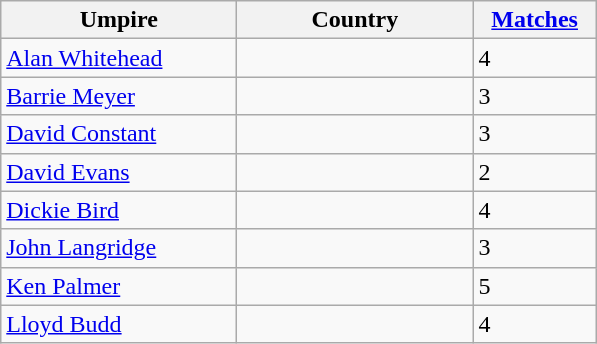<table class="wikitable">
<tr>
<th width=150px>Umpire</th>
<th width=150px>Country</th>
<th width=75px><a href='#'>Matches</a></th>
</tr>
<tr>
<td><a href='#'>Alan Whitehead</a></td>
<td></td>
<td>4</td>
</tr>
<tr>
<td><a href='#'>Barrie Meyer</a></td>
<td></td>
<td>3</td>
</tr>
<tr>
<td><a href='#'>David Constant</a></td>
<td></td>
<td>3</td>
</tr>
<tr>
<td><a href='#'>David Evans</a></td>
<td></td>
<td>2</td>
</tr>
<tr>
<td><a href='#'>Dickie Bird</a></td>
<td></td>
<td>4</td>
</tr>
<tr>
<td><a href='#'>John Langridge</a></td>
<td></td>
<td>3</td>
</tr>
<tr>
<td><a href='#'>Ken Palmer</a></td>
<td></td>
<td>5</td>
</tr>
<tr>
<td><a href='#'>Lloyd Budd</a></td>
<td></td>
<td>4</td>
</tr>
</table>
